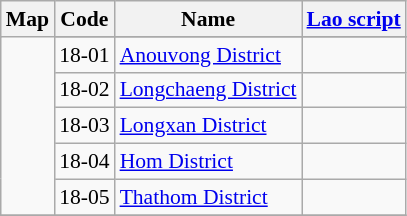<table class="wikitable"  style="font-size:90%;">
<tr>
<th>Map</th>
<th>Code</th>
<th>Name</th>
<th><a href='#'>Lao script</a></th>
</tr>
<tr>
<td rowspan=6></td>
</tr>
<tr>
<td>18-01</td>
<td><a href='#'>Anouvong District</a></td>
<td></td>
</tr>
<tr>
<td>18-02</td>
<td><a href='#'>Longchaeng District</a></td>
<td></td>
</tr>
<tr>
<td>18-03</td>
<td><a href='#'>Longxan District</a></td>
<td></td>
</tr>
<tr>
<td>18-04</td>
<td><a href='#'>Hom District</a></td>
<td></td>
</tr>
<tr>
<td>18-05</td>
<td><a href='#'>Thathom District</a></td>
<td></td>
</tr>
<tr>
</tr>
</table>
